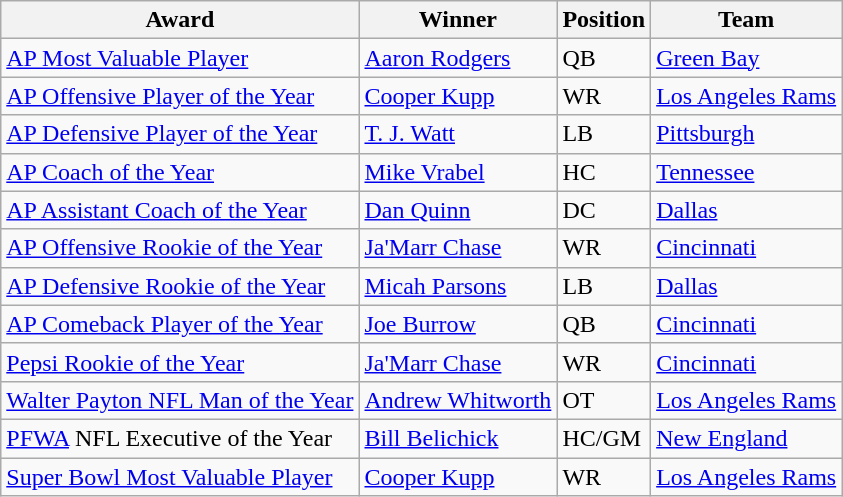<table class="wikitable">
<tr>
<th>Award</th>
<th>Winner</th>
<th>Position</th>
<th>Team</th>
</tr>
<tr>
<td><a href='#'>AP Most Valuable Player</a></td>
<td><a href='#'>Aaron Rodgers</a></td>
<td>QB</td>
<td><a href='#'>Green Bay</a></td>
</tr>
<tr>
<td><a href='#'>AP Offensive Player of the Year</a></td>
<td><a href='#'>Cooper Kupp</a></td>
<td>WR</td>
<td><a href='#'>Los Angeles Rams</a></td>
</tr>
<tr>
<td><a href='#'>AP Defensive Player of the Year</a></td>
<td><a href='#'>T. J. Watt</a></td>
<td>LB</td>
<td><a href='#'>Pittsburgh</a></td>
</tr>
<tr>
<td><a href='#'>AP Coach of the Year</a></td>
<td><a href='#'>Mike Vrabel</a></td>
<td>HC</td>
<td><a href='#'>Tennessee</a></td>
</tr>
<tr>
<td><a href='#'>AP Assistant Coach of the Year</a></td>
<td><a href='#'>Dan Quinn</a></td>
<td>DC</td>
<td><a href='#'>Dallas</a></td>
</tr>
<tr>
<td><a href='#'>AP Offensive Rookie of the Year</a></td>
<td><a href='#'>Ja'Marr Chase</a></td>
<td>WR</td>
<td><a href='#'>Cincinnati</a></td>
</tr>
<tr>
<td><a href='#'>AP Defensive Rookie of the Year</a></td>
<td><a href='#'>Micah Parsons</a></td>
<td>LB</td>
<td><a href='#'>Dallas</a></td>
</tr>
<tr>
<td><a href='#'>AP Comeback Player of the Year</a></td>
<td><a href='#'>Joe Burrow</a></td>
<td>QB</td>
<td><a href='#'>Cincinnati</a></td>
</tr>
<tr>
<td><a href='#'>Pepsi Rookie of the Year</a></td>
<td><a href='#'>Ja'Marr Chase</a></td>
<td>WR</td>
<td><a href='#'>Cincinnati</a></td>
</tr>
<tr>
<td><a href='#'>Walter Payton NFL Man of the Year</a></td>
<td><a href='#'>Andrew Whitworth</a></td>
<td>OT</td>
<td><a href='#'>Los Angeles Rams</a></td>
</tr>
<tr>
<td><a href='#'>PFWA</a> NFL Executive of the Year</td>
<td><a href='#'>Bill Belichick</a></td>
<td>HC/GM</td>
<td><a href='#'>New England</a></td>
</tr>
<tr>
<td><a href='#'>Super Bowl Most Valuable Player</a></td>
<td><a href='#'>Cooper Kupp</a></td>
<td>WR</td>
<td><a href='#'>Los Angeles Rams</a></td>
</tr>
</table>
